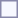<table style="border:1px solid #8888aa; background-color:#f7f8ff; padding:5px; font-size:95%; margin: 0px 12px 12px 0px;">
</table>
